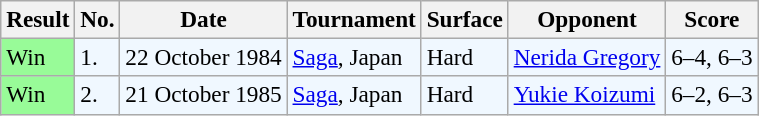<table class="sortable wikitable" style=font-size:97%>
<tr>
<th>Result</th>
<th>No.</th>
<th>Date</th>
<th>Tournament</th>
<th>Surface</th>
<th>Opponent</th>
<th>Score</th>
</tr>
<tr bgcolor="#f0f8ff">
<td style="background:#98fb98;">Win</td>
<td>1.</td>
<td>22 October 1984</td>
<td><a href='#'>Saga</a>, Japan</td>
<td>Hard</td>
<td> <a href='#'>Nerida Gregory</a></td>
<td>6–4, 6–3</td>
</tr>
<tr bgcolor="#f0f8ff">
<td style="background:#98fb98;">Win</td>
<td>2.</td>
<td>21 October 1985</td>
<td><a href='#'>Saga</a>, Japan</td>
<td>Hard</td>
<td> <a href='#'>Yukie Koizumi</a></td>
<td>6–2, 6–3</td>
</tr>
</table>
